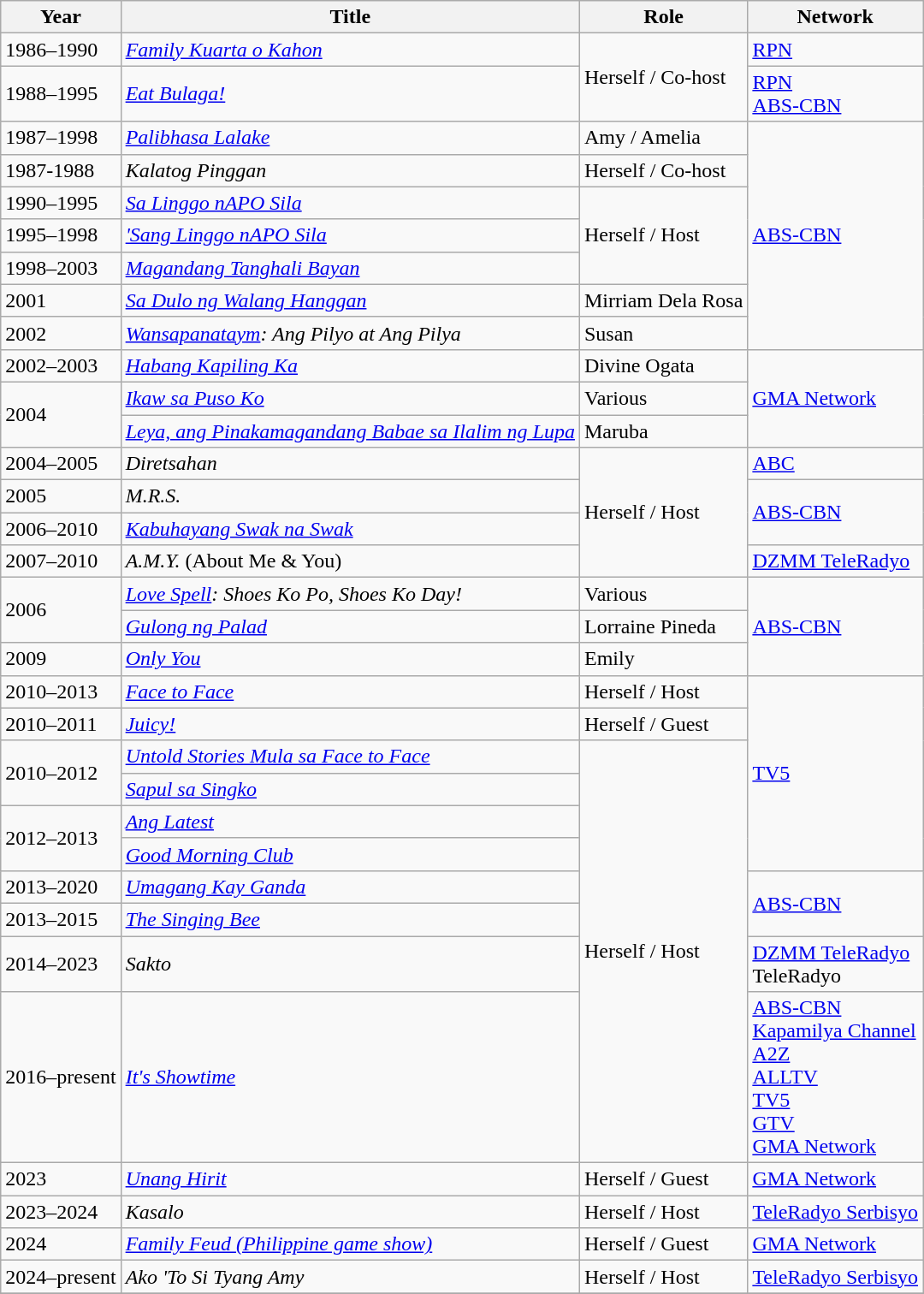<table class="wikitable">
<tr>
<th>Year</th>
<th>Title</th>
<th>Role</th>
<th>Network</th>
</tr>
<tr>
<td>1986–1990</td>
<td><em> <a href='#'>Family Kuarta o Kahon</a></em></td>
<td rowspan="2">Herself / Co-host</td>
<td><a href='#'>RPN</a></td>
</tr>
<tr>
<td>1988–1995</td>
<td><em><a href='#'>Eat Bulaga!</a></em></td>
<td><a href='#'>RPN</a><br><a href='#'>ABS-CBN</a></td>
</tr>
<tr>
<td>1987–1998</td>
<td><em><a href='#'>Palibhasa Lalake</a></em></td>
<td>Amy / Amelia</td>
<td rowspan="7"><a href='#'>ABS-CBN</a></td>
</tr>
<tr>
<td>1987-1988</td>
<td><em>Kalatog Pinggan</em></td>
<td>Herself / Co-host</td>
</tr>
<tr>
<td>1990–1995</td>
<td><em><a href='#'>Sa Linggo nAPO Sila</a></em></td>
<td rowspan="3">Herself / Host</td>
</tr>
<tr>
<td>1995–1998</td>
<td><em><a href='#'>'Sang Linggo nAPO Sila</a></em></td>
</tr>
<tr>
<td>1998–2003</td>
<td><em><a href='#'>Magandang Tanghali Bayan</a></em></td>
</tr>
<tr>
<td>2001</td>
<td><em><a href='#'>Sa Dulo ng Walang Hanggan</a></em></td>
<td>Mirriam Dela Rosa</td>
</tr>
<tr>
<td>2002</td>
<td><em><a href='#'>Wansapanataym</a>: Ang Pilyo at Ang Pilya</em></td>
<td>Susan</td>
</tr>
<tr>
<td>2002–2003</td>
<td><em><a href='#'>Habang Kapiling Ka</a></em></td>
<td>Divine Ogata</td>
<td rowspan="3"><a href='#'>GMA Network</a></td>
</tr>
<tr>
<td rowspan="2">2004</td>
<td><em><a href='#'>Ikaw sa Puso Ko</a></em></td>
<td>Various</td>
</tr>
<tr>
<td><em><a href='#'>Leya, ang Pinakamagandang Babae sa Ilalim ng Lupa</a></em></td>
<td>Maruba</td>
</tr>
<tr>
<td>2004–2005</td>
<td><em>Diretsahan</em></td>
<td rowspan="4">Herself / Host</td>
<td><a href='#'>ABC</a></td>
</tr>
<tr>
<td>2005</td>
<td><em>M.R.S.</em></td>
<td rowspan="2"><a href='#'>ABS-CBN</a></td>
</tr>
<tr>
<td>2006–2010</td>
<td><em><a href='#'>Kabuhayang Swak na Swak</a></em></td>
</tr>
<tr>
<td>2007–2010</td>
<td><em>A.M.Y.</em> (About Me & You)</td>
<td><a href='#'>DZMM TeleRadyo</a></td>
</tr>
<tr>
<td rowspan="2">2006</td>
<td><em><a href='#'>Love Spell</a>: Shoes Ko Po, Shoes Ko Day!</em></td>
<td>Various</td>
<td rowspan="3"><a href='#'>ABS-CBN</a></td>
</tr>
<tr>
<td><em><a href='#'>Gulong ng Palad</a></em></td>
<td>Lorraine Pineda</td>
</tr>
<tr>
<td>2009</td>
<td><em><a href='#'>Only You</a></em></td>
<td>Emily</td>
</tr>
<tr>
<td>2010–2013</td>
<td><em><a href='#'>Face to Face</a></em></td>
<td>Herself / Host</td>
<td rowspan="6"><a href='#'>TV5</a></td>
</tr>
<tr>
<td>2010–2011</td>
<td><em><a href='#'>Juicy!</a></em></td>
<td>Herself / Guest</td>
</tr>
<tr>
<td rowspan="2">2010–2012</td>
<td><em><a href='#'>Untold Stories Mula sa Face to Face</a></em></td>
<td rowspan="8">Herself / Host</td>
</tr>
<tr>
<td><em><a href='#'>Sapul sa Singko</a></em></td>
</tr>
<tr>
<td rowspan="2">2012–2013</td>
<td><em><a href='#'>Ang Latest</a></em></td>
</tr>
<tr>
<td><em><a href='#'>Good Morning Club</a></em></td>
</tr>
<tr>
<td>2013–2020</td>
<td><em><a href='#'>Umagang Kay Ganda</a></em></td>
<td rowspan="2"><a href='#'>ABS-CBN</a></td>
</tr>
<tr>
<td>2013–2015</td>
<td><em><a href='#'>The Singing Bee</a></em></td>
</tr>
<tr>
<td>2014–2023</td>
<td><em>Sakto</em></td>
<td><a href='#'>DZMM TeleRadyo</a><br>TeleRadyo</td>
</tr>
<tr>
<td>2016–present</td>
<td><em><a href='#'>It's Showtime</a></em></td>
<td><a href='#'>ABS-CBN</a><br><a href='#'>Kapamilya Channel</a><br><a href='#'>A2Z</a><br><a href='#'>ALLTV</a><br><a href='#'>TV5</a><br><a href='#'>GTV</a><br><a href='#'>GMA Network</a></td>
</tr>
<tr>
<td>2023</td>
<td><em><a href='#'>Unang Hirit</a></em></td>
<td>Herself / Guest</td>
<td><a href='#'>GMA Network</a></td>
</tr>
<tr>
<td>2023–2024</td>
<td><em>Kasalo</em></td>
<td>Herself / Host</td>
<td><a href='#'>TeleRadyo Serbisyo</a></td>
</tr>
<tr>
<td>2024</td>
<td><em><a href='#'>Family Feud (Philippine game show)</a></em></td>
<td>Herself / Guest</td>
<td><a href='#'>GMA Network</a></td>
</tr>
<tr>
<td>2024–present</td>
<td><em>Ako 'To Si Tyang Amy</em></td>
<td>Herself / Host</td>
<td><a href='#'>TeleRadyo Serbisyo</a></td>
</tr>
<tr>
</tr>
</table>
